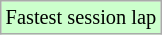<table class="wikitable" style="font-size: 85%;">
<tr style="background:#ccffcc;">
<td>Fastest session lap</td>
</tr>
</table>
